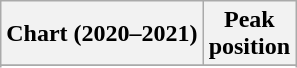<table class="wikitable sortable plainrowheaders" style="text-align:center">
<tr>
<th scope="col">Chart (2020–2021)</th>
<th scope="col">Peak<br>position</th>
</tr>
<tr>
</tr>
<tr>
</tr>
<tr>
</tr>
<tr>
</tr>
<tr>
</tr>
<tr>
</tr>
<tr>
</tr>
<tr>
</tr>
<tr>
</tr>
</table>
